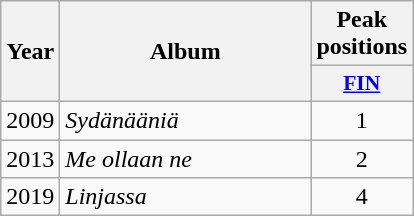<table class="wikitable">
<tr>
<th align="center" rowspan="2" width="10">Year</th>
<th align="center" rowspan="2" width="160">Album</th>
<th align="center" colspan="1" width="20">Peak positions</th>
</tr>
<tr>
<th scope="col" style="width:3em;font-size:90%;"><a href='#'>FIN</a><br></th>
</tr>
<tr>
<td style="text-align:center;">2009</td>
<td><em>Sydänääniä</em></td>
<td style="text-align:center;">1</td>
</tr>
<tr>
<td style="text-align:center;">2013</td>
<td><em>Me ollaan ne</em></td>
<td style="text-align:center;">2</td>
</tr>
<tr>
<td style="text-align:center;">2019</td>
<td><em>Linjassa</em></td>
<td style="text-align:center;">4<br></td>
</tr>
</table>
